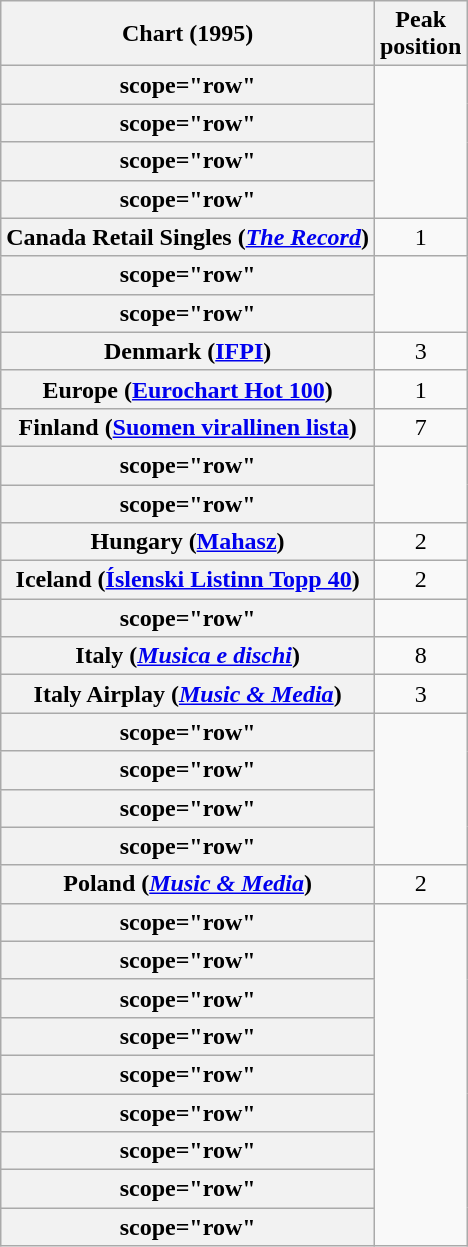<table class="wikitable sortable plainrowheaders" style="text-align:center">
<tr>
<th>Chart (1995)</th>
<th>Peak<br>position</th>
</tr>
<tr>
<th>scope="row"</th>
</tr>
<tr>
<th>scope="row"</th>
</tr>
<tr>
<th>scope="row"</th>
</tr>
<tr>
<th>scope="row"</th>
</tr>
<tr>
<th scope="row">Canada Retail Singles (<em><a href='#'>The Record</a></em>)</th>
<td>1</td>
</tr>
<tr>
<th>scope="row"</th>
</tr>
<tr>
<th>scope="row"</th>
</tr>
<tr>
<th scope="row">Denmark (<a href='#'>IFPI</a>)</th>
<td>3</td>
</tr>
<tr>
<th scope="row">Europe (<a href='#'>Eurochart Hot 100</a>)</th>
<td>1</td>
</tr>
<tr>
<th scope="row">Finland (<a href='#'>Suomen virallinen lista</a>)</th>
<td>7</td>
</tr>
<tr>
<th>scope="row"</th>
</tr>
<tr>
<th>scope="row"</th>
</tr>
<tr>
<th scope="row">Hungary (<a href='#'>Mahasz</a>)</th>
<td>2</td>
</tr>
<tr>
<th scope="row">Iceland (<a href='#'>Íslenski Listinn Topp 40</a>)</th>
<td>2</td>
</tr>
<tr>
<th>scope="row"</th>
</tr>
<tr>
<th scope="row">Italy (<em><a href='#'>Musica e dischi</a></em>)</th>
<td>8</td>
</tr>
<tr>
<th scope="row">Italy Airplay (<em><a href='#'>Music & Media</a></em>)</th>
<td>3</td>
</tr>
<tr>
<th>scope="row"</th>
</tr>
<tr>
<th>scope="row"</th>
</tr>
<tr>
<th>scope="row"</th>
</tr>
<tr>
<th>scope="row"</th>
</tr>
<tr>
<th scope="row">Poland (<em><a href='#'>Music & Media</a></em>)</th>
<td>2</td>
</tr>
<tr>
<th>scope="row"</th>
</tr>
<tr>
<th>scope="row"</th>
</tr>
<tr>
<th>scope="row"</th>
</tr>
<tr>
<th>scope="row"</th>
</tr>
<tr>
<th>scope="row"</th>
</tr>
<tr>
<th>scope="row"</th>
</tr>
<tr>
<th>scope="row"</th>
</tr>
<tr>
<th>scope="row"</th>
</tr>
<tr>
<th>scope="row"</th>
</tr>
</table>
